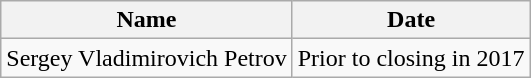<table class="wikitable">
<tr>
<th>Name</th>
<th>Date</th>
</tr>
<tr>
<td>Sergey Vladimirovich Petrov </td>
<td>Prior to closing in 2017</td>
</tr>
</table>
